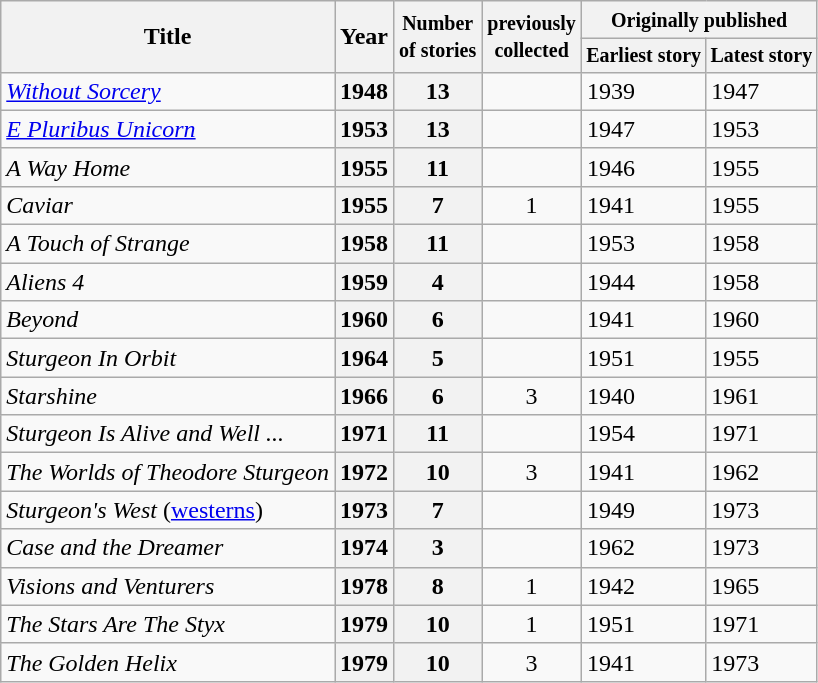<table class="wikitable">
<tr>
<th rowspan="2">Title</th>
<th rowspan="2">Year</th>
<th rowspan="2"><small>Number <br> of stories</small></th>
<th rowspan="2"><small>previously <br> collected</small></th>
<th colspan="2"><small>Originally published</small></th>
</tr>
<tr style="font-size:smaller">
<th>Earliest story</th>
<th>Latest story</th>
</tr>
<tr>
<td><em><a href='#'>Without Sorcery</a></em></td>
<th>1948</th>
<th>13</th>
<td></td>
<td>1939</td>
<td>1947</td>
</tr>
<tr>
<td><em><a href='#'>E Pluribus Unicorn</a></em></td>
<th>1953</th>
<th>13</th>
<td></td>
<td>1947</td>
<td>1953</td>
</tr>
<tr>
<td><em>A Way Home</em></td>
<th>1955</th>
<th>11</th>
<td></td>
<td>1946</td>
<td>1955</td>
</tr>
<tr>
<td><em>Caviar</em></td>
<th>1955</th>
<th>7</th>
<td align=center>1</td>
<td>1941</td>
<td>1955</td>
</tr>
<tr>
<td><em>A Touch of Strange</em></td>
<th>1958</th>
<th>11</th>
<td></td>
<td>1953</td>
<td>1958</td>
</tr>
<tr>
<td><em>Aliens 4</em></td>
<th>1959</th>
<th>4</th>
<td></td>
<td>1944</td>
<td>1958</td>
</tr>
<tr>
<td><em>Beyond</em></td>
<th>1960</th>
<th>6</th>
<td></td>
<td>1941</td>
<td>1960</td>
</tr>
<tr>
<td><em>Sturgeon In Orbit</em></td>
<th>1964</th>
<th>5</th>
<td></td>
<td>1951</td>
<td>1955</td>
</tr>
<tr>
<td><em>Starshine</em></td>
<th>1966</th>
<th>6</th>
<td align=center>3</td>
<td>1940</td>
<td>1961</td>
</tr>
<tr>
<td><em>Sturgeon Is Alive and Well ...</em></td>
<th>1971</th>
<th>11</th>
<td></td>
<td>1954</td>
<td>1971</td>
</tr>
<tr>
<td><em>The Worlds of Theodore Sturgeon</em></td>
<th>1972</th>
<th>10</th>
<td align=center>3</td>
<td>1941</td>
<td>1962</td>
</tr>
<tr>
<td><em>Sturgeon's West</em> (<a href='#'>westerns</a>)</td>
<th>1973</th>
<th>7</th>
<td></td>
<td>1949</td>
<td>1973</td>
</tr>
<tr>
<td><em>Case and the Dreamer</em></td>
<th>1974</th>
<th>3</th>
<td></td>
<td>1962</td>
<td>1973</td>
</tr>
<tr>
<td><em>Visions and Venturers</em></td>
<th>1978</th>
<th>8</th>
<td align=center>1</td>
<td>1942</td>
<td>1965</td>
</tr>
<tr>
<td><em>The Stars Are The Styx</em></td>
<th>1979</th>
<th>10</th>
<td align=center>1</td>
<td>1951</td>
<td>1971</td>
</tr>
<tr>
<td><em>The Golden Helix</em></td>
<th>1979</th>
<th>10</th>
<td align=center>3</td>
<td>1941</td>
<td>1973</td>
</tr>
</table>
